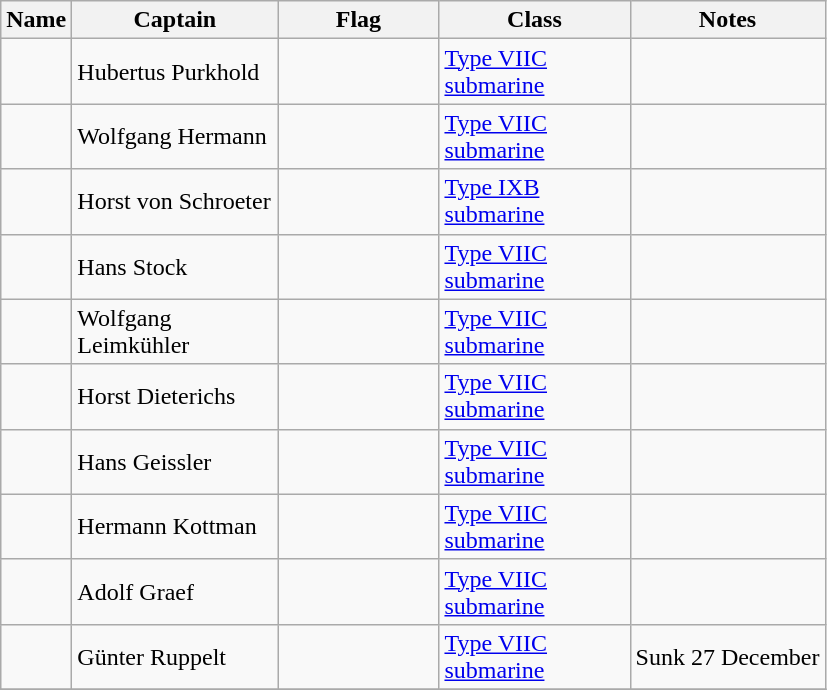<table class="wikitable sortable">
<tr>
<th scope="col" width="40px">Name</th>
<th scope="col" width="130px">Captain</th>
<th scope="col" width="100px">Flag</th>
<th scope="col" width="120px">Class</th>
<th>Notes</th>
</tr>
<tr>
<td align="left"></td>
<td align="left">Hubertus Purkhold</td>
<td align="left"></td>
<td align="left"><a href='#'>Type VIIC submarine</a></td>
<td align="left"></td>
</tr>
<tr>
<td align="left"></td>
<td align="left">Wolfgang Hermann</td>
<td align="left"></td>
<td align="left"><a href='#'>Type VIIC submarine</a></td>
<td align="left"></td>
</tr>
<tr>
<td align="left"></td>
<td align="left">Horst von Schroeter</td>
<td align="left"></td>
<td align="left"><a href='#'>Type IXB submarine</a></td>
<td align="left"></td>
</tr>
<tr>
<td align="left"></td>
<td align="left">Hans Stock</td>
<td align="left"></td>
<td align="left"><a href='#'>Type VIIC submarine</a></td>
<td align="left"></td>
</tr>
<tr>
<td align="left"></td>
<td align="left">Wolfgang Leimkühler</td>
<td align="left"></td>
<td align="left"><a href='#'>Type VIIC submarine</a></td>
<td align="left"></td>
</tr>
<tr>
<td align="left"></td>
<td align="left">Horst Dieterichs</td>
<td align="left"></td>
<td align="left"><a href='#'>Type VIIC submarine</a></td>
<td align="left"></td>
</tr>
<tr>
<td align="left"></td>
<td align="left">Hans Geissler</td>
<td align="left"></td>
<td align="left"><a href='#'>Type VIIC submarine</a></td>
<td align="left"></td>
</tr>
<tr>
<td align="left"></td>
<td align="left">Hermann Kottman</td>
<td align="left"></td>
<td align="left"><a href='#'>Type VIIC submarine</a></td>
<td align="left"></td>
</tr>
<tr>
<td align="left"></td>
<td align="left">Adolf Graef</td>
<td align="left"></td>
<td align="left"><a href='#'>Type VIIC submarine</a></td>
<td align="left"></td>
</tr>
<tr>
<td align="left"></td>
<td align="left">Günter Ruppelt</td>
<td align="left"></td>
<td align="left"><a href='#'>Type VIIC submarine</a></td>
<td align="left">Sunk 27 December</td>
</tr>
<tr>
</tr>
</table>
